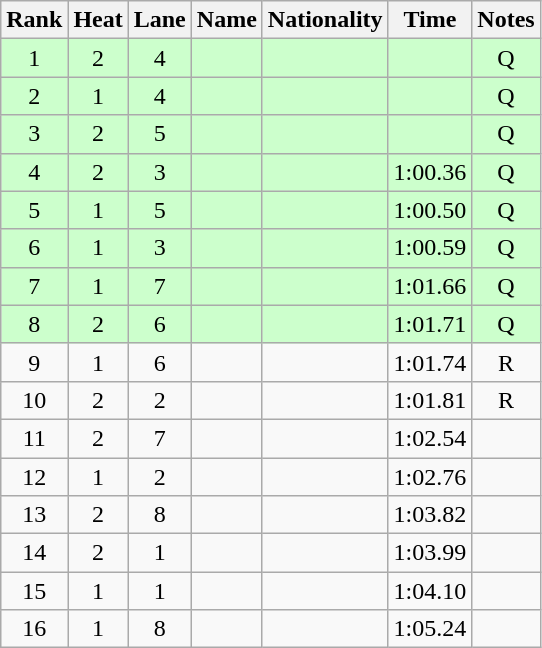<table class="wikitable sortable" style="text-align:center">
<tr>
<th>Rank</th>
<th>Heat</th>
<th>Lane</th>
<th>Name</th>
<th>Nationality</th>
<th>Time</th>
<th>Notes</th>
</tr>
<tr bgcolor=ccffcc>
<td>1</td>
<td>2</td>
<td>4</td>
<td align=left></td>
<td align=left></td>
<td></td>
<td>Q</td>
</tr>
<tr bgcolor=ccffcc>
<td>2</td>
<td>1</td>
<td>4</td>
<td align=left></td>
<td align=left></td>
<td></td>
<td>Q</td>
</tr>
<tr bgcolor=ccffcc>
<td>3</td>
<td>2</td>
<td>5</td>
<td align=left></td>
<td align=left></td>
<td></td>
<td>Q</td>
</tr>
<tr bgcolor=ccffcc>
<td>4</td>
<td>2</td>
<td>3</td>
<td align=left></td>
<td align=left></td>
<td>1:00.36</td>
<td>Q</td>
</tr>
<tr bgcolor=ccffcc>
<td>5</td>
<td>1</td>
<td>5</td>
<td align=left></td>
<td align=left></td>
<td>1:00.50</td>
<td>Q</td>
</tr>
<tr bgcolor=ccffcc>
<td>6</td>
<td>1</td>
<td>3</td>
<td align=left></td>
<td align=left></td>
<td>1:00.59</td>
<td>Q</td>
</tr>
<tr bgcolor=ccffcc>
<td>7</td>
<td>1</td>
<td>7</td>
<td align=left></td>
<td align=left></td>
<td>1:01.66</td>
<td>Q</td>
</tr>
<tr bgcolor=ccffcc>
<td>8</td>
<td>2</td>
<td>6</td>
<td align=left></td>
<td align=left></td>
<td>1:01.71</td>
<td>Q</td>
</tr>
<tr>
<td>9</td>
<td>1</td>
<td>6</td>
<td align=left></td>
<td align=left></td>
<td>1:01.74</td>
<td>R</td>
</tr>
<tr>
<td>10</td>
<td>2</td>
<td>2</td>
<td align=left></td>
<td align=left></td>
<td>1:01.81</td>
<td>R</td>
</tr>
<tr>
<td>11</td>
<td>2</td>
<td>7</td>
<td align=left></td>
<td align=left></td>
<td>1:02.54</td>
<td></td>
</tr>
<tr>
<td>12</td>
<td>1</td>
<td>2</td>
<td align=left></td>
<td align=left></td>
<td>1:02.76</td>
<td></td>
</tr>
<tr>
<td>13</td>
<td>2</td>
<td>8</td>
<td align=left></td>
<td align=left></td>
<td>1:03.82</td>
<td></td>
</tr>
<tr>
<td>14</td>
<td>2</td>
<td>1</td>
<td align=left></td>
<td align=left></td>
<td>1:03.99</td>
<td></td>
</tr>
<tr>
<td>15</td>
<td>1</td>
<td>1</td>
<td align=left></td>
<td align=left></td>
<td>1:04.10</td>
<td></td>
</tr>
<tr>
<td>16</td>
<td>1</td>
<td>8</td>
<td align=left></td>
<td align=left></td>
<td>1:05.24</td>
<td></td>
</tr>
</table>
